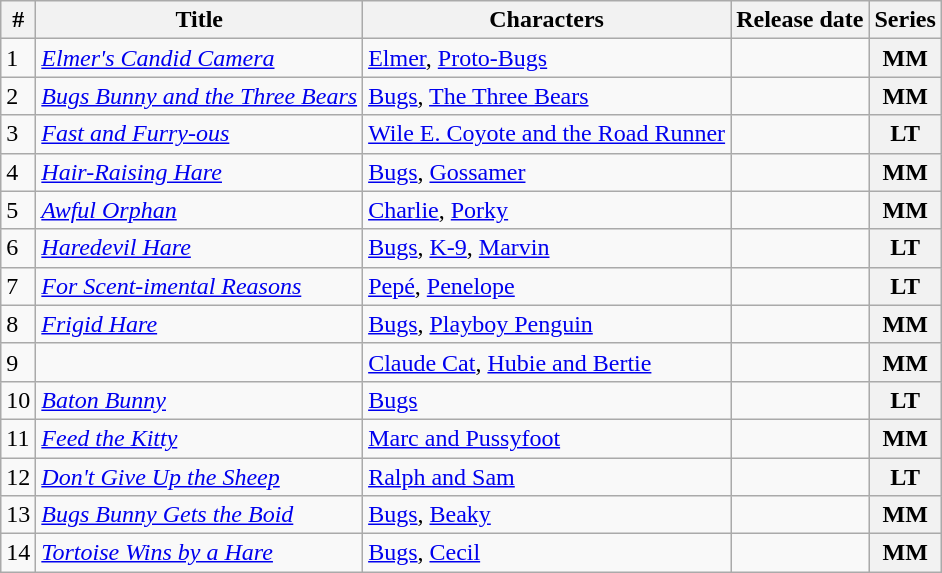<table class="wikitable sortable">
<tr>
<th>#</th>
<th>Title</th>
<th>Characters</th>
<th>Release date</th>
<th>Series</th>
</tr>
<tr>
<td>1</td>
<td><em><a href='#'>Elmer's Candid Camera</a></em></td>
<td><a href='#'>Elmer</a>, <a href='#'>Proto-Bugs</a></td>
<td></td>
<th>MM</th>
</tr>
<tr>
<td>2</td>
<td><em><a href='#'>Bugs Bunny and the Three Bears</a></em></td>
<td><a href='#'>Bugs</a>, <a href='#'>The Three Bears</a></td>
<td></td>
<th>MM</th>
</tr>
<tr>
<td>3</td>
<td><em><a href='#'>Fast and Furry-ous</a></em></td>
<td><a href='#'>Wile E. Coyote and the Road Runner</a></td>
<td></td>
<th>LT</th>
</tr>
<tr>
<td>4</td>
<td><em><a href='#'>Hair-Raising Hare</a></em></td>
<td><a href='#'>Bugs</a>, <a href='#'>Gossamer</a></td>
<td></td>
<th>MM</th>
</tr>
<tr>
<td>5</td>
<td><em><a href='#'>Awful Orphan</a></em></td>
<td><a href='#'>Charlie</a>, <a href='#'>Porky</a></td>
<td></td>
<th>MM</th>
</tr>
<tr>
<td>6</td>
<td><em><a href='#'>Haredevil Hare</a></em></td>
<td><a href='#'>Bugs</a>, <a href='#'>K-9</a>, <a href='#'>Marvin</a></td>
<td></td>
<th>LT</th>
</tr>
<tr>
<td>7</td>
<td><em><a href='#'>For Scent-imental Reasons</a></em></td>
<td><a href='#'>Pepé</a>, <a href='#'>Penelope</a></td>
<td></td>
<th>LT</th>
</tr>
<tr>
<td>8</td>
<td><em><a href='#'>Frigid Hare</a></em></td>
<td><a href='#'>Bugs</a>, <a href='#'>Playboy Penguin</a></td>
<td></td>
<th>MM</th>
</tr>
<tr>
<td>9</td>
<td><em></em></td>
<td><a href='#'>Claude Cat</a>, <a href='#'>Hubie and Bertie</a></td>
<td></td>
<th>MM</th>
</tr>
<tr>
<td>10</td>
<td><em><a href='#'>Baton Bunny</a></em></td>
<td><a href='#'>Bugs</a></td>
<td></td>
<th>LT</th>
</tr>
<tr>
<td>11</td>
<td><em><a href='#'>Feed the Kitty</a></em></td>
<td><a href='#'>Marc and Pussyfoot</a></td>
<td></td>
<th>MM</th>
</tr>
<tr>
<td>12</td>
<td><em><a href='#'>Don't Give Up the Sheep</a></em></td>
<td><a href='#'>Ralph and Sam</a></td>
<td></td>
<th>LT</th>
</tr>
<tr>
<td>13</td>
<td><em><a href='#'>Bugs Bunny Gets the Boid</a></em></td>
<td><a href='#'>Bugs</a>, <a href='#'>Beaky</a></td>
<td></td>
<th>MM</th>
</tr>
<tr>
<td>14</td>
<td><em><a href='#'>Tortoise Wins by a Hare</a></em></td>
<td><a href='#'>Bugs</a>, <a href='#'>Cecil</a></td>
<td></td>
<th>MM</th>
</tr>
</table>
